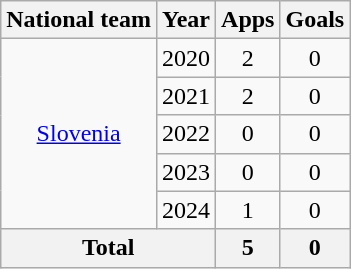<table class=wikitable style=text-align:center>
<tr>
<th>National team</th>
<th>Year</th>
<th>Apps</th>
<th>Goals</th>
</tr>
<tr>
<td rowspan="5"><a href='#'>Slovenia</a></td>
<td>2020</td>
<td>2</td>
<td>0</td>
</tr>
<tr>
<td>2021</td>
<td>2</td>
<td>0</td>
</tr>
<tr>
<td>2022</td>
<td>0</td>
<td>0</td>
</tr>
<tr>
<td>2023</td>
<td>0</td>
<td>0</td>
</tr>
<tr>
<td>2024</td>
<td>1</td>
<td>0</td>
</tr>
<tr>
<th colspan="2">Total</th>
<th>5</th>
<th>0</th>
</tr>
</table>
